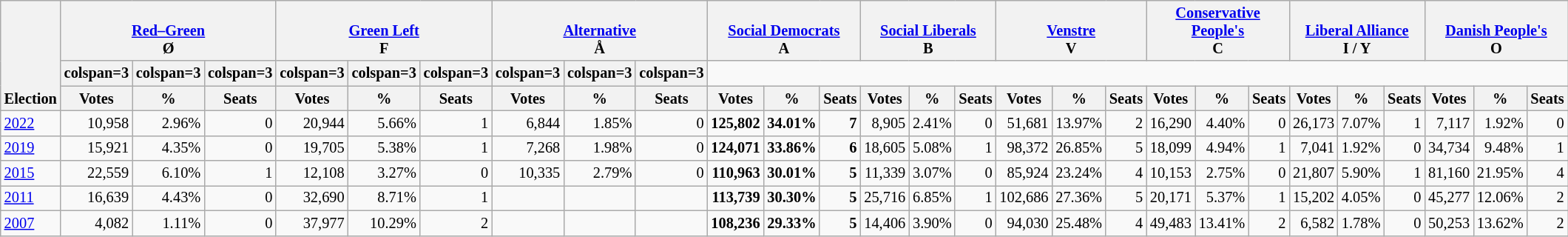<table class="wikitable" border="1" style="font-size:85%; text-align:right;">
<tr>
<th style="text-align:left;" valign=bottom rowspan=3>Election</th>
<th valign=bottom colspan=3><a href='#'>Red–Green</a><br>Ø</th>
<th valign=bottom colspan=3><a href='#'>Green Left</a><br>F</th>
<th valign=bottom colspan=3><a href='#'>Alternative</a><br>Å</th>
<th valign=bottom colspan=3><a href='#'>Social Democrats</a><br>A</th>
<th valign=bottom colspan=3><a href='#'>Social Liberals</a><br>B</th>
<th valign=bottom colspan=3><a href='#'>Venstre</a><br>V</th>
<th valign=bottom colspan=3><a href='#'>Conservative People's</a><br>C</th>
<th valign=bottom colspan=3><a href='#'>Liberal Alliance</a><br>I / Y</th>
<th valign=bottom colspan=3><a href='#'>Danish People's</a><br>O</th>
</tr>
<tr>
<th>colspan=3 </th>
<th>colspan=3 </th>
<th>colspan=3 </th>
<th>colspan=3 </th>
<th>colspan=3 </th>
<th>colspan=3 </th>
<th>colspan=3 </th>
<th>colspan=3 </th>
<th>colspan=3 </th>
</tr>
<tr>
<th>Votes</th>
<th>%</th>
<th>Seats</th>
<th>Votes</th>
<th>%</th>
<th>Seats</th>
<th>Votes</th>
<th>%</th>
<th>Seats</th>
<th>Votes</th>
<th>%</th>
<th>Seats</th>
<th>Votes</th>
<th>%</th>
<th>Seats</th>
<th>Votes</th>
<th>%</th>
<th>Seats</th>
<th>Votes</th>
<th>%</th>
<th>Seats</th>
<th>Votes</th>
<th>%</th>
<th>Seats</th>
<th>Votes</th>
<th>%</th>
<th>Seats</th>
</tr>
<tr>
<td align=left><a href='#'>2022</a></td>
<td>10,958</td>
<td>2.96%</td>
<td>0</td>
<td>20,944</td>
<td>5.66%</td>
<td>1</td>
<td>6,844</td>
<td>1.85%</td>
<td>0</td>
<td><strong>125,802</strong></td>
<td><strong>34.01%</strong></td>
<td><strong>7</strong></td>
<td>8,905</td>
<td>2.41%</td>
<td>0</td>
<td>51,681</td>
<td>13.97%</td>
<td>2</td>
<td>16,290</td>
<td>4.40%</td>
<td>0</td>
<td>26,173</td>
<td>7.07%</td>
<td>1</td>
<td>7,117</td>
<td>1.92%</td>
<td>0</td>
</tr>
<tr>
<td align=left><a href='#'>2019</a></td>
<td>15,921</td>
<td>4.35%</td>
<td>0</td>
<td>19,705</td>
<td>5.38%</td>
<td>1</td>
<td>7,268</td>
<td>1.98%</td>
<td>0</td>
<td><strong>124,071</strong></td>
<td><strong>33.86%</strong></td>
<td><strong>6</strong></td>
<td>18,605</td>
<td>5.08%</td>
<td>1</td>
<td>98,372</td>
<td>26.85%</td>
<td>5</td>
<td>18,099</td>
<td>4.94%</td>
<td>1</td>
<td>7,041</td>
<td>1.92%</td>
<td>0</td>
<td>34,734</td>
<td>9.48%</td>
<td>1</td>
</tr>
<tr>
<td align=left><a href='#'>2015</a></td>
<td>22,559</td>
<td>6.10%</td>
<td>1</td>
<td>12,108</td>
<td>3.27%</td>
<td>0</td>
<td>10,335</td>
<td>2.79%</td>
<td>0</td>
<td><strong>110,963</strong></td>
<td><strong>30.01%</strong></td>
<td><strong>5</strong></td>
<td>11,339</td>
<td>3.07%</td>
<td>0</td>
<td>85,924</td>
<td>23.24%</td>
<td>4</td>
<td>10,153</td>
<td>2.75%</td>
<td>0</td>
<td>21,807</td>
<td>5.90%</td>
<td>1</td>
<td>81,160</td>
<td>21.95%</td>
<td>4</td>
</tr>
<tr>
<td align=left><a href='#'>2011</a></td>
<td>16,639</td>
<td>4.43%</td>
<td>0</td>
<td>32,690</td>
<td>8.71%</td>
<td>1</td>
<td></td>
<td></td>
<td></td>
<td><strong>113,739</strong></td>
<td><strong>30.30%</strong></td>
<td><strong>5</strong></td>
<td>25,716</td>
<td>6.85%</td>
<td>1</td>
<td>102,686</td>
<td>27.36%</td>
<td>5</td>
<td>20,171</td>
<td>5.37%</td>
<td>1</td>
<td>15,202</td>
<td>4.05%</td>
<td>0</td>
<td>45,277</td>
<td>12.06%</td>
<td>2</td>
</tr>
<tr>
<td align=left><a href='#'>2007</a></td>
<td>4,082</td>
<td>1.11%</td>
<td>0</td>
<td>37,977</td>
<td>10.29%</td>
<td>2</td>
<td></td>
<td></td>
<td></td>
<td><strong>108,236</strong></td>
<td><strong>29.33%</strong></td>
<td><strong>5</strong></td>
<td>14,406</td>
<td>3.90%</td>
<td>0</td>
<td>94,030</td>
<td>25.48%</td>
<td>4</td>
<td>49,483</td>
<td>13.41%</td>
<td>2</td>
<td>6,582</td>
<td>1.78%</td>
<td>0</td>
<td>50,253</td>
<td>13.62%</td>
<td>2</td>
</tr>
</table>
